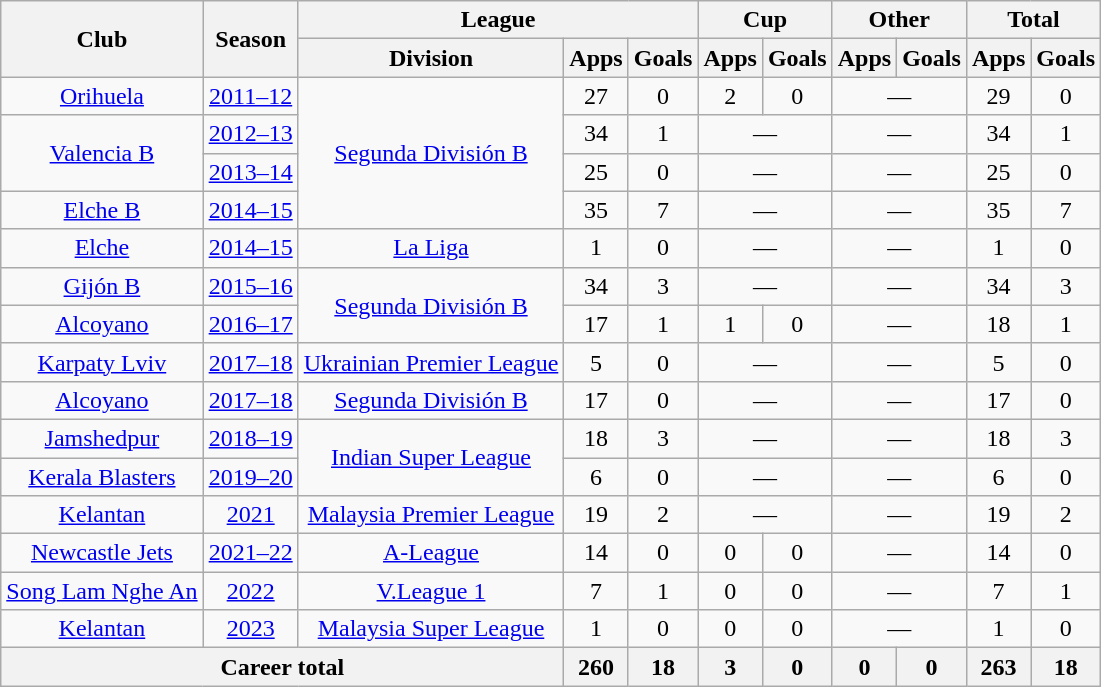<table class="wikitable" style="text-align: center;">
<tr>
<th rowspan="2">Club</th>
<th rowspan="2">Season</th>
<th colspan="3">League</th>
<th colspan="2">Cup</th>
<th colspan="2">Other</th>
<th colspan="2">Total</th>
</tr>
<tr>
<th>Division</th>
<th>Apps</th>
<th>Goals</th>
<th>Apps</th>
<th>Goals</th>
<th>Apps</th>
<th>Goals</th>
<th>Apps</th>
<th>Goals</th>
</tr>
<tr>
<td><a href='#'>Orihuela</a></td>
<td><a href='#'>2011–12</a></td>
<td rowspan="4"><a href='#'>Segunda División B</a></td>
<td>27</td>
<td>0</td>
<td>2</td>
<td>0</td>
<td colspan="2">—</td>
<td>29</td>
<td>0</td>
</tr>
<tr>
<td rowspan="2"><a href='#'>Valencia B</a></td>
<td><a href='#'>2012–13</a></td>
<td>34</td>
<td>1</td>
<td colspan="2">—</td>
<td colspan="2">—</td>
<td>34</td>
<td>1</td>
</tr>
<tr>
<td><a href='#'>2013–14</a></td>
<td>25</td>
<td>0</td>
<td colspan="2">—</td>
<td colspan="2">—</td>
<td>25</td>
<td>0</td>
</tr>
<tr>
<td><a href='#'>Elche B</a></td>
<td><a href='#'>2014–15</a></td>
<td>35</td>
<td>7</td>
<td colspan="2">—</td>
<td colspan="2">—</td>
<td>35</td>
<td>7</td>
</tr>
<tr>
<td><a href='#'>Elche</a></td>
<td><a href='#'>2014–15</a></td>
<td><a href='#'>La Liga</a></td>
<td>1</td>
<td>0</td>
<td colspan="2">—</td>
<td colspan="2">—</td>
<td>1</td>
<td>0</td>
</tr>
<tr>
<td><a href='#'>Gijón B</a></td>
<td><a href='#'>2015–16</a></td>
<td rowspan="2"><a href='#'>Segunda División B</a></td>
<td>34</td>
<td>3</td>
<td colspan="2">—</td>
<td colspan="2">—</td>
<td>34</td>
<td>3</td>
</tr>
<tr>
<td><a href='#'>Alcoyano</a></td>
<td><a href='#'>2016–17</a></td>
<td>17</td>
<td>1</td>
<td>1</td>
<td>0</td>
<td colspan="2">—</td>
<td>18</td>
<td>1</td>
</tr>
<tr>
<td><a href='#'>Karpaty Lviv</a></td>
<td><a href='#'>2017–18</a></td>
<td><a href='#'>Ukrainian Premier League</a></td>
<td>5</td>
<td>0</td>
<td colspan="2">—</td>
<td colspan="2">—</td>
<td>5</td>
<td>0</td>
</tr>
<tr>
<td><a href='#'>Alcoyano</a></td>
<td><a href='#'>2017–18</a></td>
<td><a href='#'>Segunda División B</a></td>
<td>17</td>
<td>0</td>
<td colspan="2">—</td>
<td colspan="2">—</td>
<td>17</td>
<td>0</td>
</tr>
<tr>
<td><a href='#'>Jamshedpur</a></td>
<td><a href='#'>2018–19</a></td>
<td rowspan="2"><a href='#'>Indian Super League</a></td>
<td>18</td>
<td>3</td>
<td colspan="2">—</td>
<td colspan="2">—</td>
<td>18</td>
<td>3</td>
</tr>
<tr>
<td><a href='#'>Kerala Blasters</a></td>
<td><a href='#'>2019–20</a></td>
<td>6</td>
<td>0</td>
<td colspan="2">—</td>
<td colspan="2">—</td>
<td>6</td>
<td>0</td>
</tr>
<tr>
<td><a href='#'>Kelantan</a></td>
<td><a href='#'>2021</a></td>
<td><a href='#'>Malaysia Premier League</a></td>
<td>19</td>
<td>2</td>
<td colspan="2">—</td>
<td colspan="2">—</td>
<td>19</td>
<td>2</td>
</tr>
<tr>
<td><a href='#'>Newcastle Jets</a></td>
<td><a href='#'>2021–22</a></td>
<td><a href='#'>A-League</a></td>
<td>14</td>
<td>0</td>
<td>0</td>
<td>0</td>
<td colspan="2">—</td>
<td>14</td>
<td>0</td>
</tr>
<tr>
<td><a href='#'>Song Lam Nghe An</a></td>
<td><a href='#'>2022</a></td>
<td><a href='#'>V.League 1</a></td>
<td>7</td>
<td>1</td>
<td>0</td>
<td>0</td>
<td colspan="2">—</td>
<td>7</td>
<td>1</td>
</tr>
<tr>
<td><a href='#'>Kelantan</a></td>
<td><a href='#'>2023</a></td>
<td><a href='#'>Malaysia Super League</a></td>
<td>1</td>
<td>0</td>
<td>0</td>
<td>0</td>
<td colspan="2">—</td>
<td>1</td>
<td>0</td>
</tr>
<tr>
<th colspan="3">Career total</th>
<th>260</th>
<th>18</th>
<th>3</th>
<th>0</th>
<th>0</th>
<th>0</th>
<th>263</th>
<th>18</th>
</tr>
</table>
